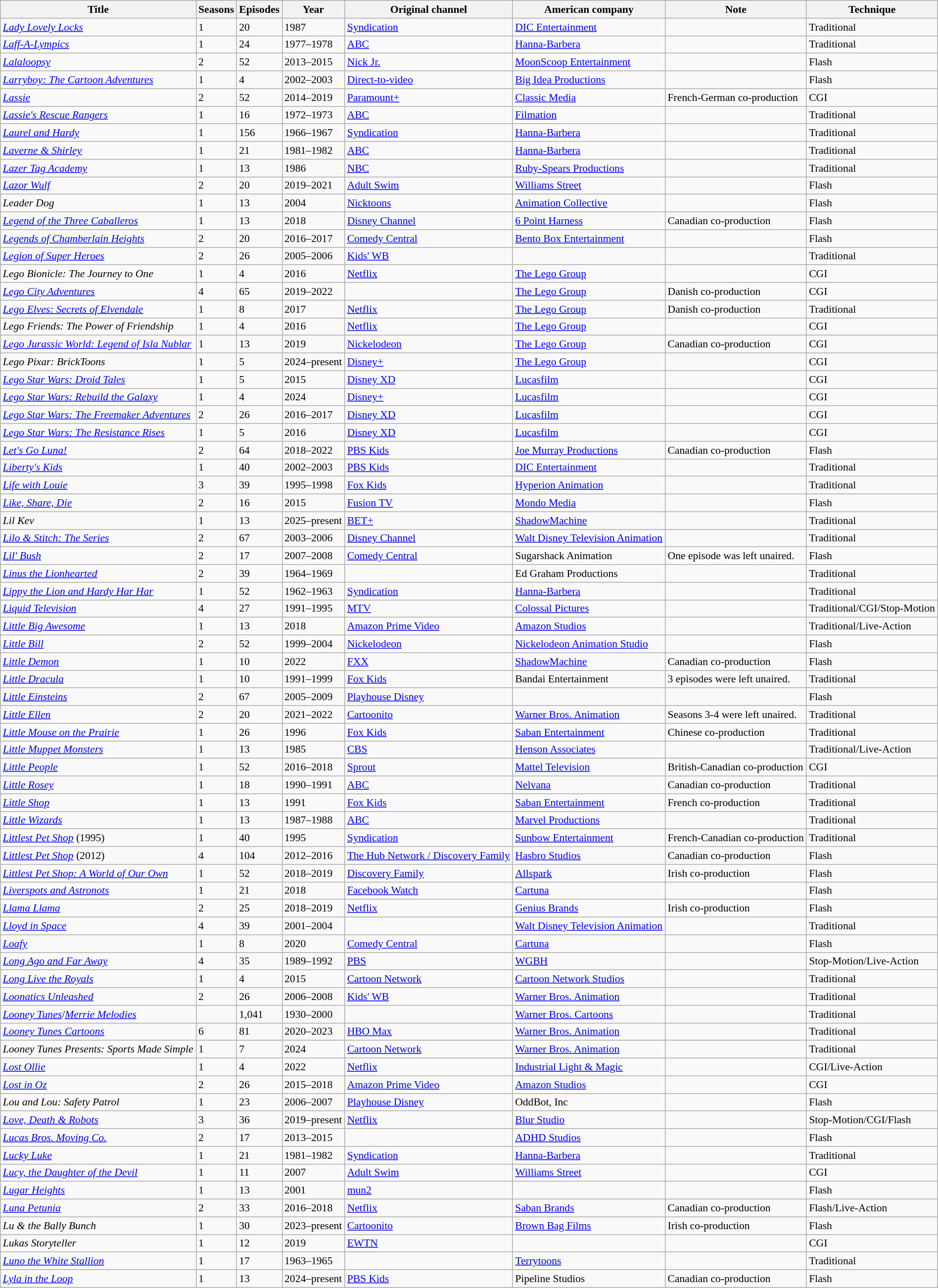<table class="wikitable sortable" style="text-align: left; font-size:90%; width:100%;">
<tr>
<th>Title</th>
<th>Seasons</th>
<th>Episodes</th>
<th>Year</th>
<th>Original channel</th>
<th>American company</th>
<th>Note</th>
<th>Technique</th>
</tr>
<tr>
<td><em><a href='#'>Lady Lovely Locks</a></em></td>
<td>1</td>
<td>20</td>
<td>1987</td>
<td><a href='#'>Syndication</a></td>
<td><a href='#'>DIC Entertainment</a></td>
<td></td>
<td>Traditional</td>
</tr>
<tr>
<td><em><a href='#'>Laff-A-Lympics</a></em></td>
<td>1</td>
<td>24</td>
<td>1977–1978</td>
<td><a href='#'>ABC</a></td>
<td><a href='#'>Hanna-Barbera</a></td>
<td></td>
<td>Traditional</td>
</tr>
<tr>
<td><em><a href='#'>Lalaloopsy</a></em></td>
<td>2</td>
<td>52</td>
<td>2013–2015</td>
<td><a href='#'>Nick Jr.</a></td>
<td><a href='#'>MoonScoop Entertainment</a></td>
<td></td>
<td>Flash</td>
</tr>
<tr>
<td><em><a href='#'>Larryboy: The Cartoon Adventures</a></em></td>
<td>1</td>
<td>4</td>
<td>2002–2003</td>
<td><a href='#'>Direct-to-video</a></td>
<td><a href='#'>Big Idea Productions</a></td>
<td></td>
<td>Flash</td>
</tr>
<tr>
<td><em><a href='#'>Lassie</a></em></td>
<td>2</td>
<td>52</td>
<td>2014–2019</td>
<td><a href='#'>Paramount+</a></td>
<td><a href='#'>Classic Media</a></td>
<td>French-German co-production</td>
<td>CGI</td>
</tr>
<tr>
<td><em><a href='#'>Lassie's Rescue Rangers</a></em></td>
<td>1</td>
<td>16</td>
<td>1972–1973</td>
<td><a href='#'>ABC</a></td>
<td><a href='#'>Filmation</a></td>
<td></td>
<td>Traditional</td>
</tr>
<tr>
<td><em><a href='#'>Laurel and Hardy</a></em></td>
<td>1</td>
<td>156</td>
<td>1966–1967</td>
<td><a href='#'>Syndication</a></td>
<td><a href='#'>Hanna-Barbera</a></td>
<td></td>
<td>Traditional</td>
</tr>
<tr>
<td><em><a href='#'>Laverne & Shirley</a></em></td>
<td>1</td>
<td>21</td>
<td>1981–1982</td>
<td><a href='#'>ABC</a></td>
<td><a href='#'>Hanna-Barbera</a></td>
<td></td>
<td>Traditional</td>
</tr>
<tr>
<td><em><a href='#'>Lazer Tag Academy</a></em></td>
<td>1</td>
<td>13</td>
<td>1986</td>
<td><a href='#'>NBC</a></td>
<td><a href='#'>Ruby-Spears Productions</a></td>
<td></td>
<td>Traditional</td>
</tr>
<tr>
<td><em><a href='#'>Lazor Wulf</a></em></td>
<td>2</td>
<td>20</td>
<td>2019–2021</td>
<td><a href='#'>Adult Swim</a></td>
<td><a href='#'>Williams Street</a></td>
<td></td>
<td>Flash</td>
</tr>
<tr>
<td><em>Leader Dog</em></td>
<td>1</td>
<td>13</td>
<td>2004</td>
<td><a href='#'>Nicktoons</a></td>
<td><a href='#'>Animation Collective</a></td>
<td></td>
<td>Flash</td>
</tr>
<tr>
<td><em><a href='#'>Legend of the Three Caballeros</a></em></td>
<td>1</td>
<td>13</td>
<td>2018</td>
<td><a href='#'>Disney Channel</a></td>
<td><a href='#'>6 Point Harness</a></td>
<td>Canadian co-production</td>
<td>Flash</td>
</tr>
<tr>
<td><em><a href='#'>Legends of Chamberlain Heights</a></em></td>
<td>2</td>
<td>20</td>
<td>2016–2017</td>
<td><a href='#'>Comedy Central</a></td>
<td><a href='#'>Bento Box Entertainment</a></td>
<td></td>
<td>Flash</td>
</tr>
<tr>
<td><em><a href='#'>Legion of Super Heroes</a></em></td>
<td>2</td>
<td>26</td>
<td>2005–2006</td>
<td><a href='#'>Kids' WB</a></td>
<td></td>
<td></td>
<td>Traditional</td>
</tr>
<tr>
<td><em>Lego Bionicle: The Journey to One</em></td>
<td>1</td>
<td>4</td>
<td>2016</td>
<td><a href='#'>Netflix</a></td>
<td><a href='#'>The Lego Group</a></td>
<td></td>
<td>CGI</td>
</tr>
<tr>
<td><em><a href='#'>Lego City Adventures</a></em></td>
<td>4</td>
<td>65</td>
<td>2019–2022</td>
<td></td>
<td><a href='#'>The Lego Group</a></td>
<td>Danish co-production</td>
<td>CGI</td>
</tr>
<tr>
<td><em><a href='#'>Lego Elves: Secrets of Elvendale</a></em></td>
<td>1</td>
<td>8</td>
<td>2017</td>
<td><a href='#'>Netflix</a></td>
<td><a href='#'>The Lego Group</a></td>
<td>Danish co-production</td>
<td>Traditional</td>
</tr>
<tr>
<td><em>Lego Friends: The Power of Friendship</em></td>
<td>1</td>
<td>4</td>
<td>2016</td>
<td><a href='#'>Netflix</a></td>
<td><a href='#'>The Lego Group</a></td>
<td></td>
<td>CGI</td>
</tr>
<tr>
<td><em><a href='#'>Lego Jurassic World: Legend of Isla Nublar</a></em></td>
<td>1</td>
<td>13</td>
<td>2019</td>
<td><a href='#'>Nickelodeon</a></td>
<td><a href='#'>The Lego Group</a></td>
<td>Canadian co-production</td>
<td>CGI</td>
</tr>
<tr>
<td><em>Lego Pixar: BrickToons</em></td>
<td>1</td>
<td>5</td>
<td>2024–present</td>
<td><a href='#'>Disney+</a></td>
<td><a href='#'>The Lego Group</a></td>
<td></td>
<td>CGI</td>
</tr>
<tr>
<td><em><a href='#'>Lego Star Wars: Droid Tales</a></em></td>
<td>1</td>
<td>5</td>
<td>2015</td>
<td><a href='#'>Disney XD</a></td>
<td><a href='#'>Lucasfilm</a></td>
<td></td>
<td>CGI</td>
</tr>
<tr>
<td><em><a href='#'>Lego Star Wars: Rebuild the Galaxy</a></em></td>
<td>1</td>
<td>4</td>
<td>2024</td>
<td><a href='#'>Disney+</a></td>
<td><a href='#'>Lucasfilm</a></td>
<td></td>
<td>CGI</td>
</tr>
<tr>
<td><em><a href='#'>Lego Star Wars: The Freemaker Adventures</a></em></td>
<td>2</td>
<td>26</td>
<td>2016–2017</td>
<td><a href='#'>Disney XD</a></td>
<td><a href='#'>Lucasfilm</a></td>
<td></td>
<td>CGI</td>
</tr>
<tr>
<td><em><a href='#'>Lego Star Wars: The Resistance Rises</a></em></td>
<td>1</td>
<td>5</td>
<td>2016</td>
<td><a href='#'>Disney XD</a></td>
<td><a href='#'>Lucasfilm</a></td>
<td></td>
<td>CGI</td>
</tr>
<tr>
<td><em><a href='#'>Let's Go Luna!</a></em></td>
<td>2</td>
<td>64</td>
<td>2018–2022</td>
<td><a href='#'>PBS Kids</a></td>
<td><a href='#'>Joe Murray Productions</a></td>
<td>Canadian co-production</td>
<td>Flash</td>
</tr>
<tr>
<td><em><a href='#'>Liberty's Kids</a></em></td>
<td>1</td>
<td>40</td>
<td>2002–2003</td>
<td><a href='#'>PBS Kids</a></td>
<td><a href='#'>DIC Entertainment</a></td>
<td></td>
<td>Traditional</td>
</tr>
<tr>
<td><em><a href='#'>Life with Louie</a></em></td>
<td>3</td>
<td>39</td>
<td>1995–1998</td>
<td><a href='#'>Fox Kids</a></td>
<td><a href='#'>Hyperion Animation</a></td>
<td></td>
<td>Traditional</td>
</tr>
<tr>
<td><em><a href='#'>Like, Share, Die</a></em></td>
<td>2</td>
<td>16</td>
<td>2015</td>
<td><a href='#'>Fusion TV</a></td>
<td><a href='#'>Mondo Media</a></td>
<td></td>
<td>Flash</td>
</tr>
<tr>
<td><em>Lil Kev</em></td>
<td>1</td>
<td>13</td>
<td>2025–present</td>
<td><a href='#'>BET+</a></td>
<td><a href='#'>ShadowMachine</a></td>
<td></td>
<td>Traditional</td>
</tr>
<tr>
<td><em><a href='#'>Lilo & Stitch: The Series</a></em></td>
<td>2</td>
<td>67</td>
<td>2003–2006</td>
<td><a href='#'>Disney Channel</a></td>
<td><a href='#'>Walt Disney Television Animation</a></td>
<td></td>
<td>Traditional</td>
</tr>
<tr>
<td><em><a href='#'>Lil' Bush</a></em></td>
<td>2</td>
<td>17</td>
<td>2007–2008</td>
<td><a href='#'>Comedy Central</a></td>
<td>Sugarshack Animation</td>
<td>One episode was left unaired.</td>
<td>Flash</td>
</tr>
<tr>
<td><em><a href='#'>Linus the Lionhearted</a></em></td>
<td>2</td>
<td>39</td>
<td>1964–1969</td>
<td></td>
<td>Ed Graham Productions</td>
<td></td>
<td>Traditional</td>
</tr>
<tr>
<td><em><a href='#'>Lippy the Lion and Hardy Har Har</a></em></td>
<td>1</td>
<td>52</td>
<td>1962–1963</td>
<td><a href='#'>Syndication</a></td>
<td><a href='#'>Hanna-Barbera</a></td>
<td></td>
<td>Traditional</td>
</tr>
<tr>
<td><em><a href='#'>Liquid Television</a></em></td>
<td>4</td>
<td>27</td>
<td>1991–1995</td>
<td><a href='#'>MTV</a></td>
<td><a href='#'>Colossal Pictures</a></td>
<td></td>
<td>Traditional/CGI/Stop-Motion</td>
</tr>
<tr>
<td><em><a href='#'>Little Big Awesome</a></em></td>
<td>1</td>
<td>13</td>
<td>2018</td>
<td><a href='#'>Amazon Prime Video</a></td>
<td><a href='#'>Amazon Studios</a></td>
<td></td>
<td>Traditional/Live-Action</td>
</tr>
<tr>
<td><em><a href='#'>Little Bill</a></em></td>
<td>2</td>
<td>52</td>
<td>1999–2004</td>
<td><a href='#'>Nickelodeon</a></td>
<td><a href='#'>Nickelodeon Animation Studio</a></td>
<td></td>
<td>Flash</td>
</tr>
<tr>
<td><em><a href='#'>Little Demon</a></em></td>
<td>1</td>
<td>10</td>
<td>2022</td>
<td><a href='#'>FXX</a></td>
<td><a href='#'>ShadowMachine</a></td>
<td>Canadian co-production</td>
<td>Flash</td>
</tr>
<tr>
<td><em><a href='#'>Little Dracula</a></em></td>
<td>1</td>
<td>10</td>
<td>1991–1999</td>
<td><a href='#'>Fox Kids</a></td>
<td>Bandai Entertainment</td>
<td>3 episodes were left unaired.</td>
<td>Traditional</td>
</tr>
<tr>
<td><em><a href='#'>Little Einsteins</a></em></td>
<td>2</td>
<td>67</td>
<td>2005–2009</td>
<td><a href='#'>Playhouse Disney</a></td>
<td></td>
<td></td>
<td>Flash</td>
</tr>
<tr>
<td><em><a href='#'>Little Ellen</a></em></td>
<td>2</td>
<td>20</td>
<td>2021–2022</td>
<td><a href='#'>Cartoonito</a></td>
<td><a href='#'>Warner Bros. Animation</a></td>
<td>Seasons 3-4 were left unaired.</td>
<td>Traditional</td>
</tr>
<tr>
<td><em><a href='#'>Little Mouse on the Prairie</a></em></td>
<td>1</td>
<td>26</td>
<td>1996</td>
<td><a href='#'>Fox Kids</a></td>
<td><a href='#'>Saban Entertainment</a></td>
<td>Chinese co-production</td>
<td>Traditional</td>
</tr>
<tr>
<td><em><a href='#'>Little Muppet Monsters</a></em></td>
<td>1</td>
<td>13</td>
<td>1985</td>
<td><a href='#'>CBS</a></td>
<td><a href='#'>Henson Associates</a></td>
<td></td>
<td>Traditional/Live-Action</td>
</tr>
<tr>
<td><em><a href='#'>Little People</a></em></td>
<td>1</td>
<td>52</td>
<td>2016–2018</td>
<td><a href='#'>Sprout</a></td>
<td><a href='#'>Mattel Television</a></td>
<td>British-Canadian co-production</td>
<td>CGI</td>
</tr>
<tr>
<td><em><a href='#'>Little Rosey</a></em></td>
<td>1</td>
<td>18</td>
<td>1990–1991</td>
<td><a href='#'>ABC</a></td>
<td><a href='#'>Nelvana</a></td>
<td>Canadian co-production</td>
<td>Traditional</td>
</tr>
<tr>
<td><em><a href='#'>Little Shop</a></em></td>
<td>1</td>
<td>13</td>
<td>1991</td>
<td><a href='#'>Fox Kids</a></td>
<td><a href='#'>Saban Entertainment</a></td>
<td>French co-production</td>
<td>Traditional</td>
</tr>
<tr>
<td><em><a href='#'>Little Wizards</a></em></td>
<td>1</td>
<td>13</td>
<td>1987–1988</td>
<td><a href='#'>ABC</a></td>
<td><a href='#'>Marvel Productions</a></td>
<td></td>
<td>Traditional</td>
</tr>
<tr>
<td><em><a href='#'>Littlest Pet Shop</a></em> (1995)</td>
<td>1</td>
<td>40</td>
<td>1995</td>
<td><a href='#'>Syndication</a></td>
<td><a href='#'>Sunbow Entertainment</a></td>
<td>French-Canadian co-production</td>
<td>Traditional</td>
</tr>
<tr>
<td><em><a href='#'>Littlest Pet Shop</a></em> (2012)</td>
<td>4</td>
<td>104</td>
<td>2012–2016</td>
<td><a href='#'>The Hub Network / Discovery Family</a></td>
<td><a href='#'>Hasbro Studios</a></td>
<td>Canadian co-production</td>
<td>Flash</td>
</tr>
<tr>
<td><em><a href='#'>Littlest Pet Shop: A World of Our Own</a></em></td>
<td>1</td>
<td>52</td>
<td>2018–2019</td>
<td><a href='#'>Discovery Family</a></td>
<td><a href='#'>Allspark</a></td>
<td>Irish co-production</td>
<td>Flash</td>
</tr>
<tr>
<td><em><a href='#'>Liverspots and Astronots</a></em></td>
<td>1</td>
<td>21</td>
<td>2018</td>
<td><a href='#'>Facebook Watch</a></td>
<td><a href='#'>Cartuna</a></td>
<td></td>
<td>Flash</td>
</tr>
<tr>
<td><em><a href='#'>Llama Llama</a></em></td>
<td>2</td>
<td>25</td>
<td>2018–2019</td>
<td><a href='#'>Netflix</a></td>
<td><a href='#'>Genius Brands</a></td>
<td>Irish co-production</td>
<td>Flash</td>
</tr>
<tr>
<td><em><a href='#'>Lloyd in Space</a></em></td>
<td>4</td>
<td>39</td>
<td>2001–2004</td>
<td></td>
<td><a href='#'>Walt Disney Television Animation</a></td>
<td></td>
<td>Traditional</td>
</tr>
<tr>
<td><em><a href='#'>Loafy</a></em></td>
<td>1</td>
<td>8</td>
<td>2020</td>
<td><a href='#'>Comedy Central</a></td>
<td><a href='#'>Cartuna</a></td>
<td></td>
<td>Flash</td>
</tr>
<tr>
<td><em><a href='#'>Long Ago and Far Away</a></em></td>
<td>4</td>
<td>35</td>
<td>1989–1992</td>
<td><a href='#'>PBS</a></td>
<td><a href='#'>WGBH</a></td>
<td></td>
<td>Stop-Motion/Live-Action</td>
</tr>
<tr>
<td><em><a href='#'>Long Live the Royals</a></em></td>
<td>1</td>
<td>4</td>
<td>2015</td>
<td><a href='#'>Cartoon Network</a></td>
<td><a href='#'>Cartoon Network Studios</a></td>
<td></td>
<td>Traditional</td>
</tr>
<tr>
<td><em><a href='#'>Loonatics Unleashed</a></em></td>
<td>2</td>
<td>26</td>
<td>2006–2008</td>
<td><a href='#'>Kids' WB</a></td>
<td><a href='#'>Warner Bros. Animation</a></td>
<td></td>
<td>Traditional</td>
</tr>
<tr>
<td><em><a href='#'>Looney Tunes</a></em>/<em><a href='#'>Merrie Melodies</a></em></td>
<td></td>
<td>1,041</td>
<td>1930–2000</td>
<td></td>
<td><a href='#'>Warner Bros. Cartoons</a></td>
<td></td>
<td>Traditional</td>
</tr>
<tr>
<td><em><a href='#'>Looney Tunes Cartoons</a></em></td>
<td>6</td>
<td>81</td>
<td>2020–2023</td>
<td><a href='#'>HBO Max</a></td>
<td><a href='#'>Warner Bros. Animation</a></td>
<td></td>
<td>Traditional</td>
</tr>
<tr>
<td><em>Looney Tunes Presents: Sports Made Simple</em></td>
<td>1</td>
<td>7</td>
<td>2024</td>
<td><a href='#'>Cartoon Network</a></td>
<td><a href='#'>Warner Bros. Animation</a></td>
<td></td>
<td>Traditional</td>
</tr>
<tr>
<td><em><a href='#'>Lost Ollie</a></em></td>
<td>1</td>
<td>4</td>
<td>2022</td>
<td><a href='#'>Netflix</a></td>
<td><a href='#'>Industrial Light & Magic</a></td>
<td></td>
<td>CGI/Live-Action</td>
</tr>
<tr>
<td><em><a href='#'>Lost in Oz</a></em></td>
<td>2</td>
<td>26</td>
<td>2015–2018</td>
<td><a href='#'>Amazon Prime Video</a></td>
<td><a href='#'>Amazon Studios</a></td>
<td></td>
<td>CGI</td>
</tr>
<tr>
<td><em>Lou and Lou: Safety Patrol</em></td>
<td>1</td>
<td>23</td>
<td>2006–2007</td>
<td><a href='#'>Playhouse Disney</a></td>
<td>OddBot, Inc</td>
<td></td>
<td>Flash</td>
</tr>
<tr>
<td><em><a href='#'>Love, Death & Robots</a></em></td>
<td>3</td>
<td>36</td>
<td>2019–present</td>
<td><a href='#'>Netflix</a></td>
<td><a href='#'>Blur Studio</a></td>
<td></td>
<td>Stop-Motion/CGI/Flash</td>
</tr>
<tr>
<td><em><a href='#'>Lucas Bros. Moving Co.</a></em></td>
<td>2</td>
<td>17</td>
<td>2013–2015</td>
<td></td>
<td><a href='#'>ADHD Studios</a></td>
<td></td>
<td>Flash</td>
</tr>
<tr>
<td><em><a href='#'>Lucky Luke</a></em></td>
<td>1</td>
<td>21</td>
<td>1981–1982</td>
<td><a href='#'>Syndication</a></td>
<td><a href='#'>Hanna-Barbera</a></td>
<td></td>
<td>Traditional</td>
</tr>
<tr>
<td><em><a href='#'>Lucy, the Daughter of the Devil</a></em></td>
<td>1</td>
<td>11</td>
<td>2007</td>
<td><a href='#'>Adult Swim</a></td>
<td><a href='#'>Williams Street</a></td>
<td></td>
<td>CGI</td>
</tr>
<tr>
<td><em><a href='#'>Lugar Heights</a></em></td>
<td>1</td>
<td>13</td>
<td>2001</td>
<td><a href='#'>mun2</a></td>
<td></td>
<td></td>
<td>Flash</td>
</tr>
<tr>
<td><em><a href='#'>Luna Petunia</a></em></td>
<td>2</td>
<td>33</td>
<td>2016–2018</td>
<td><a href='#'>Netflix</a></td>
<td><a href='#'>Saban Brands</a></td>
<td>Canadian co-production</td>
<td>Flash/Live-Action</td>
</tr>
<tr>
<td><em>Lu & the Bally Bunch</em></td>
<td>1</td>
<td>30</td>
<td>2023–present</td>
<td><a href='#'>Cartoonito</a></td>
<td><a href='#'>Brown Bag Films</a></td>
<td>Irish co-production</td>
<td>Flash</td>
</tr>
<tr>
<td><em>Lukas Storyteller</em></td>
<td>1</td>
<td>12</td>
<td>2019</td>
<td><a href='#'>EWTN</a></td>
<td></td>
<td></td>
<td>CGI</td>
</tr>
<tr>
<td><em><a href='#'>Luno the White Stallion</a></em></td>
<td>1</td>
<td>17</td>
<td>1963–1965</td>
<td></td>
<td><a href='#'>Terrytoons</a></td>
<td></td>
<td>Traditional</td>
</tr>
<tr>
<td><em><a href='#'>Lyla in the Loop</a></em></td>
<td>1</td>
<td>13</td>
<td>2024–present</td>
<td><a href='#'>PBS Kids</a></td>
<td>Pipeline Studios</td>
<td>Canadian co-production</td>
<td>Flash</td>
</tr>
</table>
